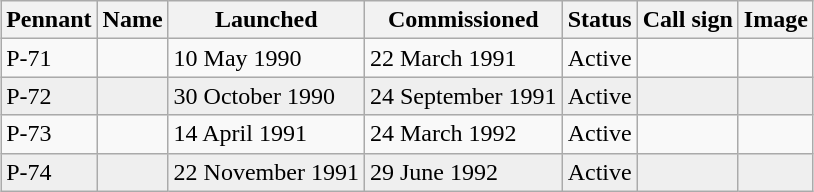<table class="wikitable" style="margin:1em auto;">
<tr>
<th>Pennant</th>
<th>Name</th>
<th>Launched</th>
<th>Commissioned</th>
<th>Status</th>
<th>Call sign</th>
<th>Image</th>
</tr>
<tr ---->
<td>P-71</td>
<td></td>
<td>10 May 1990</td>
<td>22 March 1991</td>
<td>Active</td>
<td>   </td>
<td></td>
</tr>
<tr bgcolor="#EFEFEF">
<td>P-72</td>
<td></td>
<td>30 October 1990</td>
<td>24 September 1991</td>
<td>Active</td>
<td>   </td>
<td></td>
</tr>
<tr ---->
<td>P-73</td>
<td></td>
<td>14 April 1991</td>
<td>24 March 1992</td>
<td>Active</td>
<td>   </td>
<td></td>
</tr>
<tr bgcolor="#EFEFEF">
<td>P-74</td>
<td></td>
<td>22 November 1991</td>
<td>29 June 1992</td>
<td>Active</td>
<td>   </td>
<td></td>
</tr>
</table>
